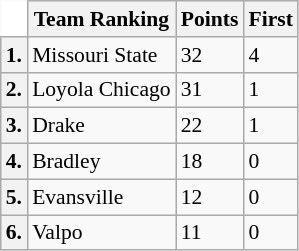<table class="wikitable" style="white-space:nowrap; font-size:90%;">
<tr>
<td ! colspan=1 style="background:white; border-top-style:hidden; border-left-style:hidden;"></td>
<th>Team Ranking</th>
<th>Points</th>
<th>First</th>
</tr>
<tr>
<th>1.</th>
<td>Missouri State</td>
<td>32</td>
<td>4</td>
</tr>
<tr>
<th>2.</th>
<td>Loyola Chicago</td>
<td>31</td>
<td>1</td>
</tr>
<tr>
<th>3.</th>
<td>Drake</td>
<td>22</td>
<td>1</td>
</tr>
<tr>
<th>4.</th>
<td>Bradley</td>
<td>18</td>
<td>0</td>
</tr>
<tr>
<th>5.</th>
<td>Evansville</td>
<td>12</td>
<td>0</td>
</tr>
<tr>
<th>6.</th>
<td>Valpo</td>
<td>11</td>
<td>0</td>
</tr>
</table>
